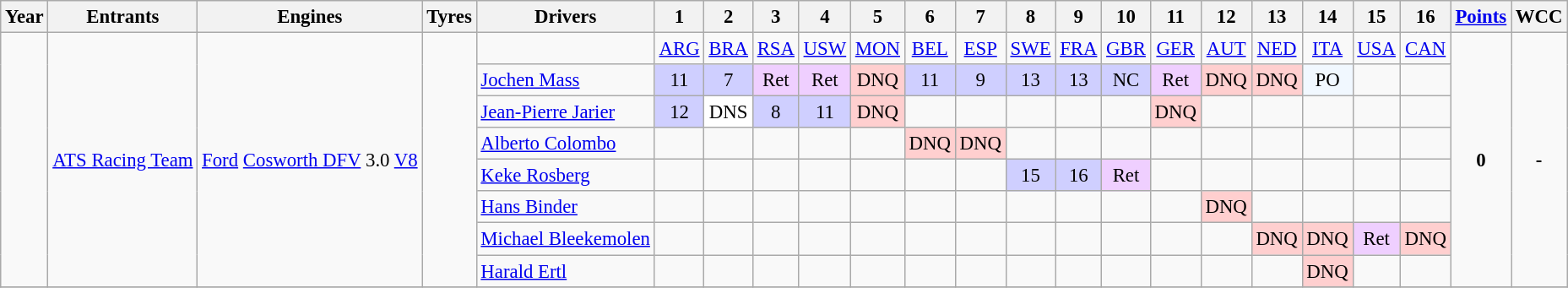<table class="wikitable" style="text-align:center; font-size:95%">
<tr>
<th>Year</th>
<th>Entrants</th>
<th>Engines</th>
<th>Tyres</th>
<th>Drivers</th>
<th>1</th>
<th>2</th>
<th>3</th>
<th>4</th>
<th>5</th>
<th>6</th>
<th>7</th>
<th>8</th>
<th>9</th>
<th>10</th>
<th>11</th>
<th>12</th>
<th>13</th>
<th>14</th>
<th>15</th>
<th>16</th>
<th><a href='#'>Points</a></th>
<th>WCC</th>
</tr>
<tr>
<td rowspan="8"></td>
<td rowspan="8"><a href='#'>ATS Racing Team</a></td>
<td rowspan="8"><a href='#'>Ford</a> <a href='#'>Cosworth DFV</a> 3.0 <a href='#'>V8</a></td>
<td rowspan="8"></td>
<td></td>
<td><a href='#'>ARG</a></td>
<td><a href='#'>BRA</a></td>
<td><a href='#'>RSA</a></td>
<td><a href='#'>USW</a></td>
<td><a href='#'>MON</a></td>
<td><a href='#'>BEL</a></td>
<td><a href='#'>ESP</a></td>
<td><a href='#'>SWE</a></td>
<td><a href='#'>FRA</a></td>
<td><a href='#'>GBR</a></td>
<td><a href='#'>GER</a></td>
<td><a href='#'>AUT</a></td>
<td><a href='#'>NED</a></td>
<td><a href='#'>ITA</a></td>
<td><a href='#'>USA</a></td>
<td><a href='#'>CAN</a></td>
<td rowspan="8"><strong>0</strong></td>
<td rowspan="8"><strong>-</strong></td>
</tr>
<tr>
<td align="left"><a href='#'>Jochen Mass</a></td>
<td style="background:#CFCFFF;">11</td>
<td style="background:#CFCFFF;">7</td>
<td style="background:#EFCFFF;">Ret</td>
<td style="background:#EFCFFF;">Ret</td>
<td style="background:#FFCFCF;">DNQ</td>
<td style="background:#CFCFFF;">11</td>
<td style="background:#CFCFFF;">9</td>
<td style="background:#CFCFFF;">13</td>
<td style="background:#CFCFFF;">13</td>
<td style="background:#CFCFFF;">NC</td>
<td style="background:#EFCFFF;">Ret</td>
<td style="background:#FFCFCF;">DNQ</td>
<td style="background:#FFCFCF;">DNQ</td>
<td style="background:#F1F8FF;">PO</td>
<td></td>
<td></td>
</tr>
<tr>
<td align="left"><a href='#'>Jean-Pierre Jarier</a></td>
<td style="background:#CFCFFF;">12</td>
<td style="background:#ffffff;">DNS</td>
<td style="background:#CFCFFF;">8</td>
<td style="background:#CFCFFF;">11</td>
<td style="background:#FFCFCF;">DNQ</td>
<td></td>
<td></td>
<td></td>
<td></td>
<td></td>
<td style="background:#FFCFCF;">DNQ</td>
<td></td>
<td></td>
<td></td>
<td></td>
<td></td>
</tr>
<tr>
<td align="left"><a href='#'>Alberto Colombo</a></td>
<td></td>
<td></td>
<td></td>
<td></td>
<td></td>
<td style="background:#FFCFCF;">DNQ</td>
<td style="background:#FFCFCF;">DNQ</td>
<td></td>
<td></td>
<td></td>
<td></td>
<td></td>
<td></td>
<td></td>
<td></td>
<td></td>
</tr>
<tr>
<td align="left"><a href='#'>Keke Rosberg</a></td>
<td></td>
<td></td>
<td></td>
<td></td>
<td></td>
<td></td>
<td></td>
<td style="background:#CFCFFF;">15</td>
<td style="background:#CFCFFF;">16</td>
<td style="background:#EFCFFF;">Ret</td>
<td></td>
<td></td>
<td></td>
<td></td>
<td></td>
<td></td>
</tr>
<tr>
<td align="left"><a href='#'>Hans Binder</a></td>
<td></td>
<td></td>
<td></td>
<td></td>
<td></td>
<td></td>
<td></td>
<td></td>
<td></td>
<td></td>
<td></td>
<td style="background:#FFCFCF;">DNQ</td>
<td></td>
<td></td>
<td></td>
<td></td>
</tr>
<tr>
<td align="left"><a href='#'>Michael Bleekemolen</a></td>
<td></td>
<td></td>
<td></td>
<td></td>
<td></td>
<td></td>
<td></td>
<td></td>
<td></td>
<td></td>
<td></td>
<td></td>
<td style="background:#FFCFCF;">DNQ</td>
<td style="background:#FFCFCF;">DNQ</td>
<td style="background:#EFCFFF;">Ret</td>
<td style="background:#FFCFCF;">DNQ</td>
</tr>
<tr>
<td align="left"><a href='#'>Harald Ertl</a></td>
<td></td>
<td></td>
<td></td>
<td></td>
<td></td>
<td></td>
<td></td>
<td></td>
<td></td>
<td></td>
<td></td>
<td></td>
<td></td>
<td style="background:#FFCFCF;">DNQ</td>
<td></td>
<td></td>
</tr>
<tr>
</tr>
</table>
